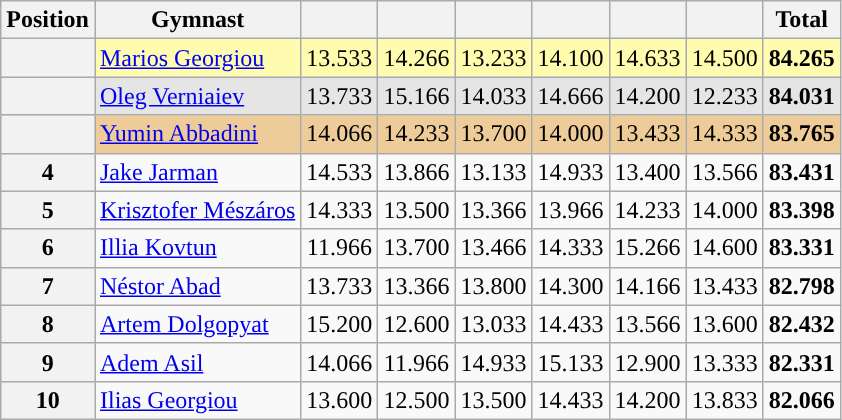<table class="wikitable sortable" style="text-align:center; font-size:100%">
<tr>
<th>Position</th>
<th>Gymnast</th>
<th></th>
<th></th>
<th></th>
<th></th>
<th></th>
<th></th>
<th>Total</th>
</tr>
<tr style="background:#fffcaf;">
<th scope="row" style="text-align:center"></th>
<td align=left> <a href='#'>Marios Georgiou</a></td>
<td>13.533</td>
<td>14.266</td>
<td>13.233</td>
<td>14.100</td>
<td>14.633</td>
<td>14.500</td>
<td><strong>84.265</strong></td>
</tr>
<tr style="background:#e5e5e5;">
<th scope="row" style="text-align:center"></th>
<td align=left> <a href='#'>Oleg Verniaiev</a></td>
<td>13.733</td>
<td>15.166</td>
<td>14.033</td>
<td>14.666</td>
<td>14.200</td>
<td>12.233</td>
<td><strong>84.031</strong></td>
</tr>
<tr style="background:#ec9;">
<th scope="row" style="text-align:center"></th>
<td align=left> <a href='#'>Yumin Abbadini</a></td>
<td>14.066</td>
<td>14.233</td>
<td>13.700</td>
<td>14.000</td>
<td>13.433</td>
<td>14.333</td>
<td><strong>83.765</strong></td>
</tr>
<tr>
<th>4</th>
<td align=left> <a href='#'>Jake Jarman</a></td>
<td>14.533</td>
<td>13.866</td>
<td>13.133</td>
<td>14.933</td>
<td>13.400</td>
<td>13.566</td>
<td><strong>83.431</strong></td>
</tr>
<tr>
<th>5</th>
<td align=left> <a href='#'>Krisztofer Mészáros</a></td>
<td>14.333</td>
<td>13.500</td>
<td>13.366</td>
<td>13.966</td>
<td>14.233</td>
<td>14.000</td>
<td><strong>83.398</strong></td>
</tr>
<tr>
<th>6</th>
<td align=left> <a href='#'>Illia Kovtun</a></td>
<td>11.966</td>
<td>13.700</td>
<td>13.466</td>
<td>14.333</td>
<td>15.266</td>
<td>14.600</td>
<td><strong>83.331</strong></td>
</tr>
<tr>
<th>7</th>
<td align=left> <a href='#'>Néstor Abad</a></td>
<td>13.733</td>
<td>13.366</td>
<td>13.800</td>
<td>14.300</td>
<td>14.166</td>
<td>13.433</td>
<td><strong>82.798</strong></td>
</tr>
<tr>
<th>8</th>
<td align=left> <a href='#'>Artem Dolgopyat</a></td>
<td>15.200</td>
<td>12.600</td>
<td>13.033</td>
<td>14.433</td>
<td>13.566</td>
<td>13.600</td>
<td><strong>82.432</strong></td>
</tr>
<tr>
<th>9</th>
<td align=left> <a href='#'>Adem Asil</a></td>
<td>14.066</td>
<td>11.966</td>
<td>14.933</td>
<td>15.133</td>
<td>12.900</td>
<td>13.333</td>
<td><strong>82.331</strong></td>
</tr>
<tr>
<th>10</th>
<td align=left> <a href='#'>Ilias Georgiou</a></td>
<td>13.600</td>
<td>12.500</td>
<td>13.500</td>
<td>14.433</td>
<td>14.200</td>
<td>13.833</td>
<td><strong>82.066</strong></td>
</tr>
</table>
